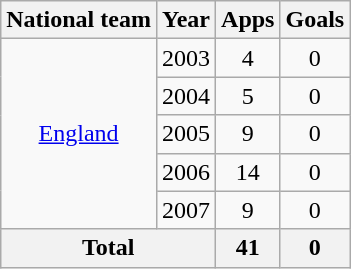<table class=wikitable style=text-align:center>
<tr>
<th>National team</th>
<th>Year</th>
<th>Apps</th>
<th>Goals</th>
</tr>
<tr>
<td rowspan="5"><a href='#'>England</a></td>
<td>2003</td>
<td>4</td>
<td>0</td>
</tr>
<tr>
<td>2004</td>
<td>5</td>
<td>0</td>
</tr>
<tr>
<td>2005</td>
<td>9</td>
<td>0</td>
</tr>
<tr>
<td>2006</td>
<td>14</td>
<td>0</td>
</tr>
<tr>
<td>2007</td>
<td>9</td>
<td>0</td>
</tr>
<tr>
<th colspan="2">Total</th>
<th>41</th>
<th>0</th>
</tr>
</table>
